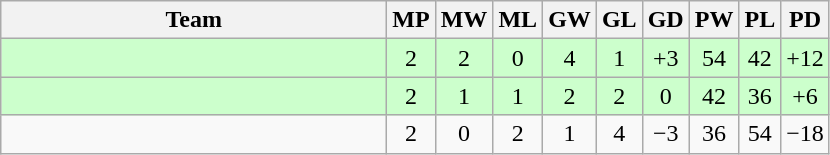<table class=wikitable style="text-align:center">
<tr>
<th width=250>Team</th>
<th width=20>MP</th>
<th width=20>MW</th>
<th width=20>ML</th>
<th width=20>GW</th>
<th width=20>GL</th>
<th width=20>GD</th>
<th width=20>PW</th>
<th width=20>PL</th>
<th width=20>PD</th>
</tr>
<tr style="background:#cfc;">
<td align=left><br></td>
<td>2</td>
<td>2</td>
<td>0</td>
<td>4</td>
<td>1</td>
<td>+3</td>
<td>54</td>
<td>42</td>
<td>+12</td>
</tr>
<tr style="background:#cfc;">
<td align=left><br></td>
<td>2</td>
<td>1</td>
<td>1</td>
<td>2</td>
<td>2</td>
<td>0</td>
<td>42</td>
<td>36</td>
<td>+6</td>
</tr>
<tr>
<td align=left><br></td>
<td>2</td>
<td>0</td>
<td>2</td>
<td>1</td>
<td>4</td>
<td>−3</td>
<td>36</td>
<td>54</td>
<td>−18</td>
</tr>
</table>
